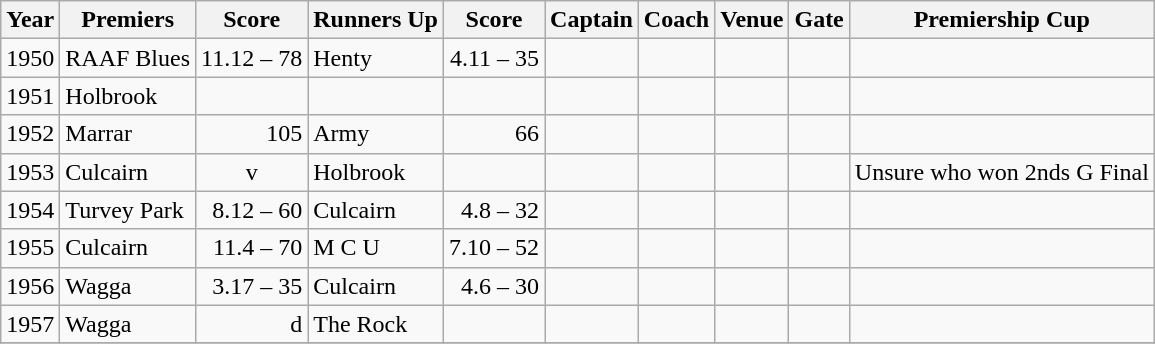<table class="wikitable sortable">
<tr>
<th>Year</th>
<th><span><strong>Premiers</strong></span></th>
<th>Score</th>
<th>Runners Up</th>
<th>Score</th>
<th>Captain</th>
<th>Coach</th>
<th>Venue</th>
<th>Gate</th>
<th>Premiership Cup</th>
</tr>
<tr>
<td>1950</td>
<td>RAAF Blues</td>
<td align=right>11.12 – 78</td>
<td>Henty</td>
<td align=right>4.11 – 35</td>
<td></td>
<td></td>
<td></td>
<td></td>
<td></td>
</tr>
<tr>
<td>1951</td>
<td>Holbrook</td>
<td align=right></td>
<td></td>
<td align=right></td>
<td></td>
<td></td>
<td></td>
<td></td>
<td></td>
</tr>
<tr>
<td>1952</td>
<td>Marrar</td>
<td align=right>105</td>
<td>Army</td>
<td align=right>66</td>
<td></td>
<td></td>
<td></td>
<td></td>
<td></td>
</tr>
<tr>
<td>1953</td>
<td>Culcairn</td>
<td align=center>v</td>
<td>Holbrook</td>
<td align=right></td>
<td></td>
<td></td>
<td></td>
<td></td>
<td> Unsure who won 2nds G Final</td>
</tr>
<tr>
<td>1954</td>
<td>Turvey Park</td>
<td align=right>8.12 – 60</td>
<td>Culcairn</td>
<td align=right>4.8 – 32</td>
<td></td>
<td></td>
<td></td>
<td></td>
<td></td>
</tr>
<tr>
<td>1955</td>
<td>Culcairn</td>
<td align=right>11.4 – 70</td>
<td>M C U</td>
<td align=right>7.10 – 52</td>
<td></td>
<td></td>
<td></td>
<td></td>
<td></td>
</tr>
<tr>
<td>1956</td>
<td>Wagga</td>
<td align=right>3.17 – 35</td>
<td>Culcairn</td>
<td align=right>4.6 – 30</td>
<td></td>
<td></td>
<td></td>
<td></td>
<td></td>
</tr>
<tr>
<td>1957</td>
<td>Wagga</td>
<td align=right>d</td>
<td>The Rock</td>
<td align=right></td>
<td></td>
<td></td>
<td></td>
<td></td>
<td></td>
</tr>
<tr>
</tr>
</table>
